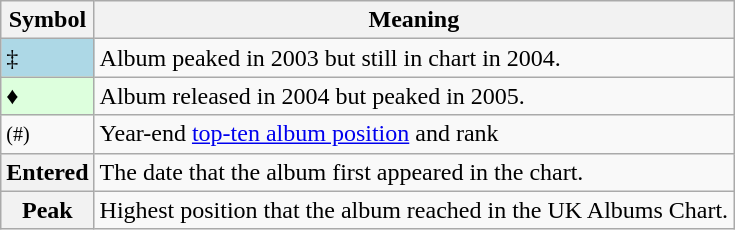<table Class="wikitable">
<tr>
<th>Symbol</th>
<th>Meaning</th>
</tr>
<tr>
<td bgcolor=lightblue>‡</td>
<td>Album peaked in 2003 but still in chart in 2004.</td>
</tr>
<tr>
<td bgcolor=#DDFFDD>♦</td>
<td>Album released in 2004 but peaked in 2005.</td>
</tr>
<tr>
<td><small>(#)</small></td>
<td>Year-end <a href='#'>top-ten album position</a> and rank</td>
</tr>
<tr>
<th>Entered</th>
<td>The date that the album first appeared in the chart.</td>
</tr>
<tr>
<th>Peak</th>
<td>Highest position that the album reached in the UK Albums Chart.</td>
</tr>
</table>
